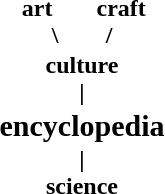<table border="0" style="border-collapse:collapse;margin:1em;text-align:center;">
<tr>
<th>art<br>      \</th>
<th>craft<br>/    </th>
</tr>
<tr>
<th colspan="2">culture<br>|</th>
</tr>
<tr>
<th colspan="2" style="font-size:125%;">encyclopedia</th>
</tr>
<tr>
<th colspan="2">|<br>science</th>
</tr>
</table>
